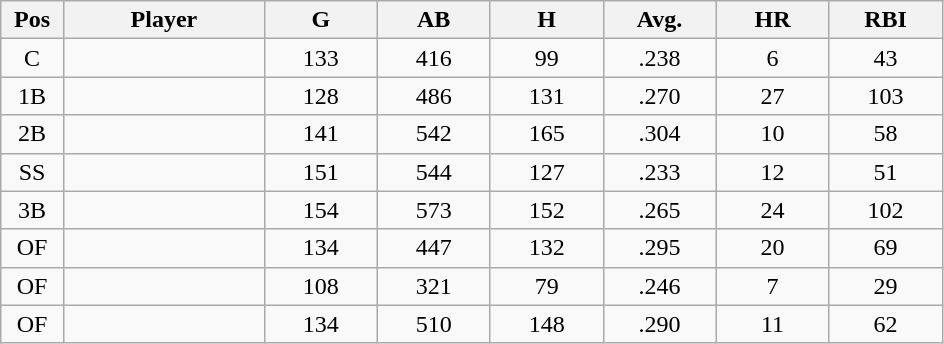<table class="wikitable sortable">
<tr>
<th bgcolor="#DDDDFF" width="5%">Pos</th>
<th bgcolor="#DDDDFF" width="16%">Player</th>
<th bgcolor="#DDDDFF" width="9%">G</th>
<th bgcolor="#DDDDFF" width="9%">AB</th>
<th bgcolor="#DDDDFF" width="9%">H</th>
<th bgcolor="#DDDDFF" width="9%">Avg.</th>
<th bgcolor="#DDDDFF" width="9%">HR</th>
<th bgcolor="#DDDDFF" width="9%">RBI</th>
</tr>
<tr align="center">
<td>C</td>
<td></td>
<td>133</td>
<td>416</td>
<td>99</td>
<td>.238</td>
<td>6</td>
<td>43</td>
</tr>
<tr align="center">
<td>1B</td>
<td></td>
<td>128</td>
<td>486</td>
<td>131</td>
<td>.270</td>
<td>27</td>
<td>103</td>
</tr>
<tr align="center">
<td>2B</td>
<td></td>
<td>141</td>
<td>542</td>
<td>165</td>
<td>.304</td>
<td>10</td>
<td>58</td>
</tr>
<tr align="center">
<td>SS</td>
<td></td>
<td>151</td>
<td>544</td>
<td>127</td>
<td>.233</td>
<td>12</td>
<td>51</td>
</tr>
<tr align="center">
<td>3B</td>
<td></td>
<td>154</td>
<td>573</td>
<td>152</td>
<td>.265</td>
<td>24</td>
<td>102</td>
</tr>
<tr align="center">
<td>OF</td>
<td></td>
<td>134</td>
<td>447</td>
<td>132</td>
<td>.295</td>
<td>20</td>
<td>69</td>
</tr>
<tr align="center">
<td>OF</td>
<td></td>
<td>108</td>
<td>321</td>
<td>79</td>
<td>.246</td>
<td>7</td>
<td>29</td>
</tr>
<tr align="center">
<td>OF</td>
<td></td>
<td>134</td>
<td>510</td>
<td>148</td>
<td>.290</td>
<td>11</td>
<td>62</td>
</tr>
</table>
